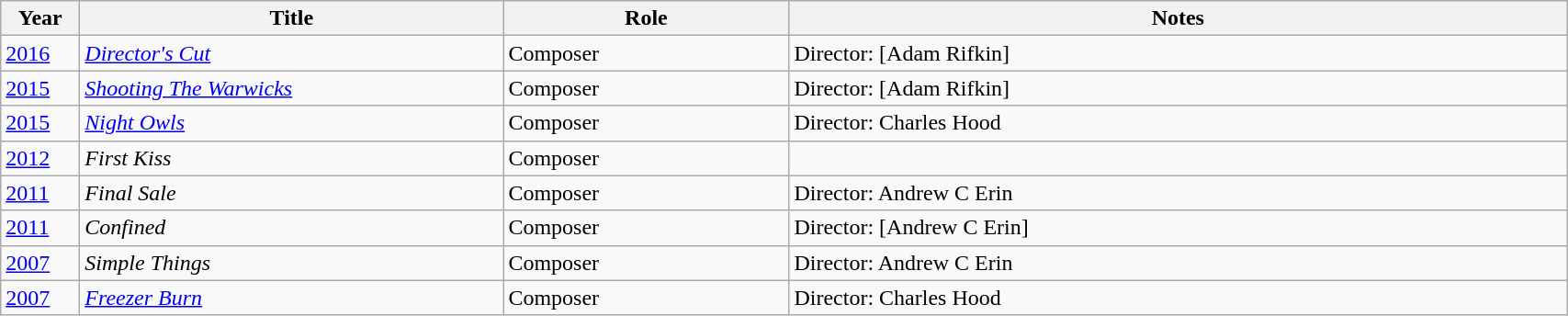<table class="wikitable sortable" width="90%">
<tr>
<th width="50px">Year</th>
<th width="300px">Title</th>
<th width="200px">Role</th>
<th class="unsortable">Notes</th>
</tr>
<tr>
<td><a href='#'>2016</a></td>
<td><em><a href='#'>Director's Cut</a></em></td>
<td>Composer</td>
<td>Director: [Adam Rifkin]</td>
</tr>
<tr>
<td><a href='#'>2015</a></td>
<td><em><a href='#'>Shooting The Warwicks</a></em></td>
<td>Composer</td>
<td>Director: [Adam Rifkin]</td>
</tr>
<tr>
<td><a href='#'>2015</a></td>
<td><em><a href='#'>Night Owls</a></em></td>
<td>Composer</td>
<td>Director: Charles Hood</td>
</tr>
<tr>
<td><a href='#'>2012</a></td>
<td><em>First Kiss</em></td>
<td>Composer</td>
<td></td>
</tr>
<tr>
<td><a href='#'>2011</a></td>
<td><em>Final Sale</em></td>
<td>Composer</td>
<td>Director: Andrew C Erin</td>
</tr>
<tr>
<td><a href='#'>2011</a></td>
<td><em>Confined</em></td>
<td>Composer</td>
<td>Director: [Andrew C Erin]</td>
</tr>
<tr>
<td><a href='#'>2007</a></td>
<td><em>Simple Things</em></td>
<td>Composer</td>
<td>Director: Andrew C Erin</td>
</tr>
<tr>
<td><a href='#'>2007</a></td>
<td><em><a href='#'>Freezer Burn</a></em></td>
<td>Composer</td>
<td>Director: Charles Hood</td>
</tr>
</table>
